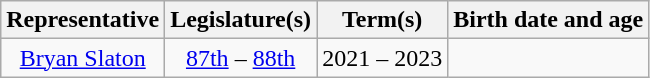<table class="wikitable" style="text-align:center">
<tr>
<th>Representative</th>
<th>Legislature(s)</th>
<th>Term(s)</th>
<th>Birth date and age</th>
</tr>
<tr>
<td><a href='#'>Bryan Slaton</a></td>
<td><a href='#'>87th</a> – <a href='#'>88th</a></td>
<td>2021 – 2023</td>
<td></td>
</tr>
</table>
